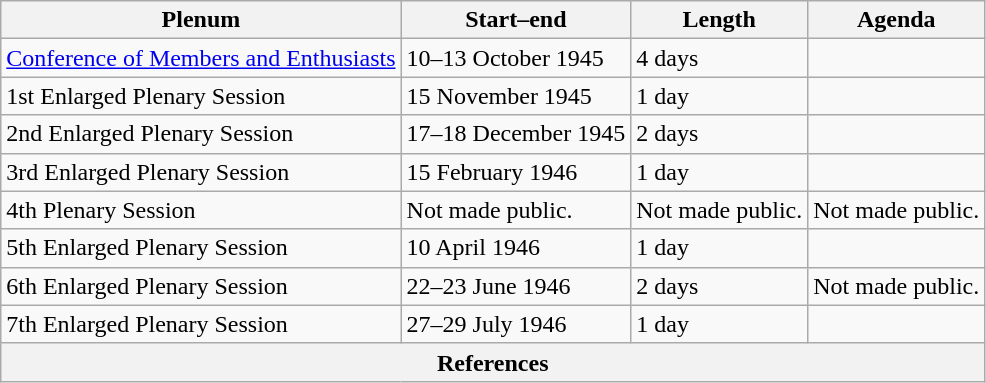<table class="wikitable sortable">
<tr>
<th scope="col">Plenum</th>
<th scope="col">Start–end</th>
<th scope="col">Length</th>
<th scope="col">Agenda</th>
</tr>
<tr>
<td><a href='#'>Conference of Members and Enthusiasts</a></td>
<td>10–13 October 1945</td>
<td>4 days</td>
<td></td>
</tr>
<tr>
<td>1st Enlarged Plenary Session</td>
<td>15 November 1945</td>
<td>1 day</td>
<td></td>
</tr>
<tr>
<td>2nd Enlarged Plenary Session</td>
<td>17–18 December 1945</td>
<td>2 days</td>
<td></td>
</tr>
<tr>
<td>3rd Enlarged Plenary Session</td>
<td>15 February 1946</td>
<td>1 day</td>
<td></td>
</tr>
<tr>
<td>4th Plenary Session</td>
<td>Not made public.</td>
<td>Not made public.</td>
<td>Not made public.</td>
</tr>
<tr>
<td>5th Enlarged Plenary Session</td>
<td>10 April 1946</td>
<td>1 day</td>
<td></td>
</tr>
<tr>
<td>6th Enlarged Plenary Session</td>
<td>22–23 June 1946</td>
<td>2 days</td>
<td>Not made public.</td>
</tr>
<tr>
<td>7th Enlarged Plenary Session</td>
<td>27–29 July 1946</td>
<td>1 day</td>
<td></td>
</tr>
<tr>
<th colspan="4" unsortable><strong>References</strong><br></th>
</tr>
</table>
